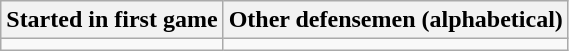<table class="wikitable">
<tr ;>
<th>Started in first game</th>
<th>Other defensemen (alphabetical)</th>
</tr>
<tr>
<td></td>
<td></td>
</tr>
</table>
